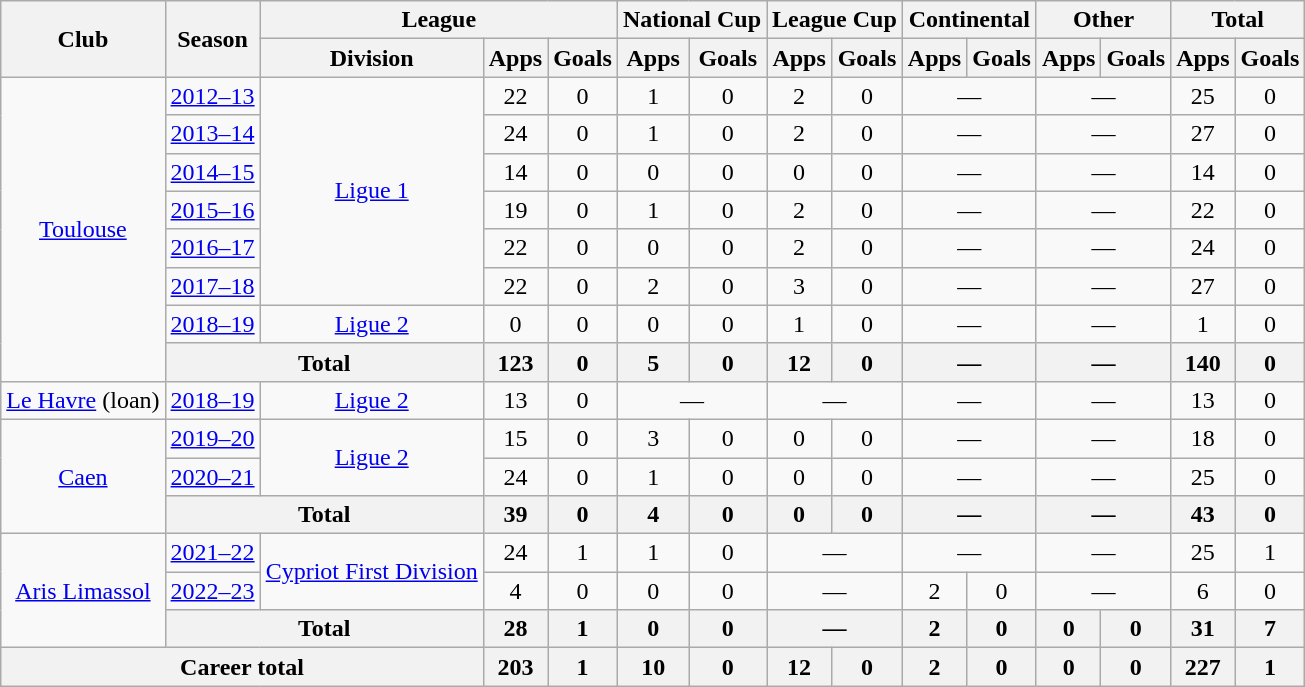<table class="wikitable" style="text-align:center">
<tr>
<th rowspan="2">Club</th>
<th rowspan="2">Season</th>
<th colspan="3">League</th>
<th colspan="2">National Cup</th>
<th colspan="2">League Cup</th>
<th colspan="2">Continental</th>
<th colspan="2">Other</th>
<th colspan="2">Total</th>
</tr>
<tr>
<th>Division</th>
<th>Apps</th>
<th>Goals</th>
<th>Apps</th>
<th>Goals</th>
<th>Apps</th>
<th>Goals</th>
<th>Apps</th>
<th>Goals</th>
<th>Apps</th>
<th>Goals</th>
<th>Apps</th>
<th>Goals</th>
</tr>
<tr>
<td rowspan="8"><a href='#'>Toulouse</a></td>
<td><a href='#'>2012–13</a></td>
<td rowspan="6"><a href='#'>Ligue 1</a></td>
<td>22</td>
<td>0</td>
<td>1</td>
<td>0</td>
<td>2</td>
<td>0</td>
<td colspan="2">—</td>
<td colspan="2">—</td>
<td>25</td>
<td>0</td>
</tr>
<tr>
<td><a href='#'>2013–14</a></td>
<td>24</td>
<td>0</td>
<td>1</td>
<td>0</td>
<td>2</td>
<td>0</td>
<td colspan="2">—</td>
<td colspan="2">—</td>
<td>27</td>
<td>0</td>
</tr>
<tr>
<td><a href='#'>2014–15</a></td>
<td>14</td>
<td>0</td>
<td>0</td>
<td>0</td>
<td>0</td>
<td>0</td>
<td colspan="2">—</td>
<td colspan="2">—</td>
<td>14</td>
<td>0</td>
</tr>
<tr>
<td><a href='#'>2015–16</a></td>
<td>19</td>
<td>0</td>
<td>1</td>
<td>0</td>
<td>2</td>
<td>0</td>
<td colspan="2">—</td>
<td colspan="2">—</td>
<td>22</td>
<td>0</td>
</tr>
<tr>
<td><a href='#'>2016–17</a></td>
<td>22</td>
<td>0</td>
<td>0</td>
<td>0</td>
<td>2</td>
<td>0</td>
<td colspan="2">—</td>
<td colspan="2">—</td>
<td>24</td>
<td>0</td>
</tr>
<tr>
<td><a href='#'>2017–18</a></td>
<td>22</td>
<td>0</td>
<td>2</td>
<td>0</td>
<td>3</td>
<td>0</td>
<td colspan="2">—</td>
<td colspan="2">—</td>
<td>27</td>
<td>0</td>
</tr>
<tr>
<td><a href='#'>2018–19</a></td>
<td><a href='#'>Ligue 2</a></td>
<td>0</td>
<td>0</td>
<td>0</td>
<td>0</td>
<td>1</td>
<td>0</td>
<td colspan="2">—</td>
<td colspan="2">—</td>
<td>1</td>
<td>0</td>
</tr>
<tr>
<th colspan="2">Total</th>
<th>123</th>
<th>0</th>
<th>5</th>
<th>0</th>
<th>12</th>
<th>0</th>
<th colspan="2">—</th>
<th colspan="2">—</th>
<th>140</th>
<th>0</th>
</tr>
<tr>
<td><a href='#'>Le Havre</a> (loan)</td>
<td><a href='#'>2018–19</a></td>
<td><a href='#'>Ligue 2</a></td>
<td>13</td>
<td>0</td>
<td colspan="2">—</td>
<td colspan="2">—</td>
<td colspan="2">—</td>
<td colspan="2">—</td>
<td>13</td>
<td>0</td>
</tr>
<tr>
<td rowspan="3"><a href='#'>Caen</a></td>
<td><a href='#'>2019–20</a></td>
<td rowspan="2"><a href='#'>Ligue 2</a></td>
<td>15</td>
<td>0</td>
<td>3</td>
<td>0</td>
<td>0</td>
<td>0</td>
<td colspan="2">—</td>
<td colspan="2">—</td>
<td>18</td>
<td>0</td>
</tr>
<tr>
<td><a href='#'>2020–21</a></td>
<td>24</td>
<td>0</td>
<td>1</td>
<td>0</td>
<td>0</td>
<td>0</td>
<td colspan="2">—</td>
<td colspan="2">—</td>
<td>25</td>
<td>0</td>
</tr>
<tr>
<th colspan="2">Total</th>
<th>39</th>
<th>0</th>
<th>4</th>
<th>0</th>
<th>0</th>
<th>0</th>
<th colspan="2">—</th>
<th colspan="2">—</th>
<th>43</th>
<th>0</th>
</tr>
<tr>
<td rowspan="3"><a href='#'>Aris Limassol</a></td>
<td><a href='#'>2021–22</a></td>
<td rowspan="2"><a href='#'>Cypriot First Division</a></td>
<td>24</td>
<td>1</td>
<td>1</td>
<td>0</td>
<td colspan="2">—</td>
<td colspan="2">—</td>
<td colspan="2">—</td>
<td>25</td>
<td>1</td>
</tr>
<tr>
<td><a href='#'>2022–23</a></td>
<td>4</td>
<td>0</td>
<td>0</td>
<td>0</td>
<td colspan="2">—</td>
<td>2</td>
<td>0</td>
<td colspan="2">—</td>
<td>6</td>
<td>0</td>
</tr>
<tr>
<th colspan="2">Total</th>
<th>28</th>
<th>1</th>
<th>0</th>
<th>0</th>
<th colspan="2">—</th>
<th>2</th>
<th>0</th>
<th>0</th>
<th>0</th>
<th>31</th>
<th>7</th>
</tr>
<tr>
<th colspan="3">Career total</th>
<th>203</th>
<th>1</th>
<th>10</th>
<th>0</th>
<th>12</th>
<th>0</th>
<th>2</th>
<th>0</th>
<th>0</th>
<th>0</th>
<th>227</th>
<th>1</th>
</tr>
</table>
